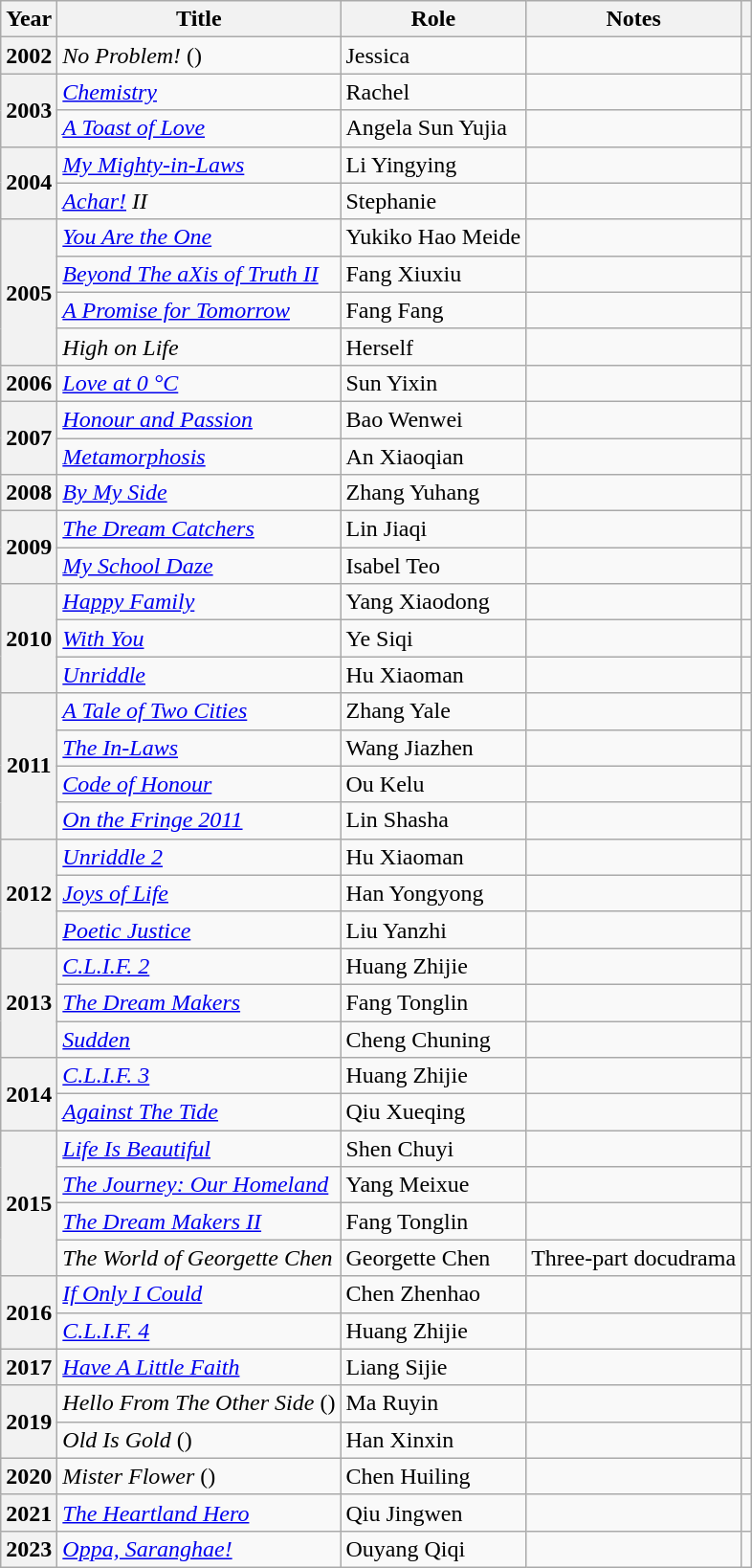<table class="wikitable sortable plainrowheaders">
<tr>
<th scope="col">Year</th>
<th scope="col">Title</th>
<th scope="col">Role</th>
<th scope="col" class="unsortable">Notes</th>
<th scope="col" class="unsortable"></th>
</tr>
<tr>
<th scope="row" rowspan="1">2002</th>
<td><em>No Problem!</em> ()</td>
<td>Jessica</td>
<td></td>
<td></td>
</tr>
<tr>
<th scope="row" rowspan="2">2003</th>
<td><em><a href='#'>Chemistry</a></em></td>
<td>Rachel</td>
<td></td>
<td></td>
</tr>
<tr>
<td><em><a href='#'>A Toast of Love</a></em></td>
<td>Angela Sun Yujia</td>
<td></td>
<td></td>
</tr>
<tr>
<th scope="row" rowspan="2">2004</th>
<td><em><a href='#'>My Mighty-in-Laws</a></em></td>
<td>Li Yingying</td>
<td></td>
<td></td>
</tr>
<tr>
<td><em><a href='#'>Achar!</a> II</em></td>
<td>Stephanie</td>
<td></td>
<td></td>
</tr>
<tr>
<th scope="row" rowspan="4">2005</th>
<td><em><a href='#'>You Are the One</a></em></td>
<td>Yukiko Hao Meide</td>
<td></td>
<td></td>
</tr>
<tr>
<td><em><a href='#'>Beyond The aXis of Truth II</a></em></td>
<td>Fang Xiuxiu</td>
<td></td>
<td></td>
</tr>
<tr>
<td><em><a href='#'>A Promise for Tomorrow</a></em></td>
<td>Fang Fang</td>
<td></td>
<td></td>
</tr>
<tr>
<td><em>High on Life</em></td>
<td>Herself</td>
<td></td>
<td></td>
</tr>
<tr>
<th scope="row" rowspan="1">2006</th>
<td><em><a href='#'>Love at 0 °C</a></em></td>
<td>Sun Yixin</td>
<td></td>
<td></td>
</tr>
<tr>
<th scope="row" rowspan="2">2007</th>
<td><em><a href='#'>Honour and Passion</a></em></td>
<td>Bao Wenwei</td>
<td></td>
<td></td>
</tr>
<tr>
<td><em><a href='#'>Metamorphosis</a></em></td>
<td>An Xiaoqian</td>
<td></td>
<td></td>
</tr>
<tr>
<th scope="row">2008</th>
<td><em><a href='#'>By My Side</a></em></td>
<td>Zhang Yuhang</td>
<td></td>
<td></td>
</tr>
<tr>
<th scope="row" rowspan="2">2009</th>
<td><em><a href='#'>The Dream Catchers</a></em></td>
<td>Lin Jiaqi</td>
<td></td>
<td></td>
</tr>
<tr>
<td><em><a href='#'>My School Daze</a></em></td>
<td>Isabel Teo</td>
<td></td>
<td></td>
</tr>
<tr>
<th scope="row" rowspan="3">2010</th>
<td><em><a href='#'>Happy Family</a></em></td>
<td>Yang Xiaodong</td>
<td></td>
<td></td>
</tr>
<tr>
<td><em><a href='#'>With You</a></em></td>
<td>Ye Siqi</td>
<td></td>
<td></td>
</tr>
<tr>
<td><em><a href='#'>Unriddle</a></em></td>
<td>Hu Xiaoman</td>
<td></td>
<td></td>
</tr>
<tr>
<th scope="row" rowspan="4">2011</th>
<td><em><a href='#'>A Tale of Two Cities</a></em></td>
<td>Zhang Yale</td>
<td></td>
<td></td>
</tr>
<tr>
<td><em><a href='#'>The In-Laws</a></em></td>
<td>Wang Jiazhen</td>
<td></td>
<td></td>
</tr>
<tr>
<td><em><a href='#'>Code of Honour</a></em></td>
<td>Ou Kelu</td>
<td></td>
<td></td>
</tr>
<tr>
<td><em><a href='#'>On the Fringe 2011</a></em></td>
<td>Lin Shasha</td>
<td></td>
<td></td>
</tr>
<tr>
<th scope="row" rowspan="3">2012</th>
<td><em><a href='#'>Unriddle 2</a></em></td>
<td>Hu Xiaoman</td>
<td></td>
<td></td>
</tr>
<tr>
<td><em><a href='#'>Joys of Life</a></em></td>
<td>Han Yongyong</td>
<td></td>
<td></td>
</tr>
<tr>
<td><em><a href='#'>Poetic Justice</a></em></td>
<td>Liu Yanzhi</td>
<td></td>
<td></td>
</tr>
<tr>
<th scope="row" rowspan="3">2013</th>
<td><em><a href='#'>C.L.I.F. 2</a></em></td>
<td>Huang Zhijie</td>
<td></td>
<td></td>
</tr>
<tr>
<td><em><a href='#'>The Dream Makers</a></em></td>
<td>Fang Tonglin</td>
<td></td>
<td></td>
</tr>
<tr>
<td><em><a href='#'>Sudden</a></em></td>
<td>Cheng Chuning</td>
<td></td>
<td></td>
</tr>
<tr>
<th scope="row" rowspan="2">2014</th>
<td><em><a href='#'>C.L.I.F. 3</a></em></td>
<td>Huang Zhijie</td>
<td></td>
<td></td>
</tr>
<tr>
<td><em><a href='#'>Against The Tide</a></em></td>
<td>Qiu Xueqing</td>
<td></td>
<td></td>
</tr>
<tr>
<th scope="row" rowspan="4">2015</th>
<td><em><a href='#'>Life Is Beautiful</a></em></td>
<td>Shen Chuyi</td>
<td></td>
<td></td>
</tr>
<tr>
<td><em><a href='#'>The Journey: Our Homeland</a></em></td>
<td>Yang Meixue</td>
<td></td>
<td></td>
</tr>
<tr>
<td><em><a href='#'>The Dream Makers II</a></em></td>
<td>Fang Tonglin</td>
<td></td>
<td></td>
</tr>
<tr>
<td><em>The World of Georgette Chen</em></td>
<td>Georgette Chen</td>
<td>Three-part docudrama</td>
<td></td>
</tr>
<tr>
<th scope="row" rowspan="2">2016</th>
<td><em><a href='#'>If Only I Could</a></em></td>
<td>Chen Zhenhao</td>
<td></td>
<td></td>
</tr>
<tr>
<td><em><a href='#'>C.L.I.F. 4</a></em></td>
<td>Huang Zhijie</td>
<td></td>
<td></td>
</tr>
<tr>
<th scope="row">2017</th>
<td><em><a href='#'>Have A Little Faith</a></em></td>
<td>Liang Sijie</td>
<td></td>
<td></td>
</tr>
<tr>
<th scope="row" rowspan="2">2019</th>
<td><em>Hello From The Other Side</em> ()</td>
<td>Ma Ruyin</td>
<td></td>
<td></td>
</tr>
<tr>
<td><em>Old Is Gold</em> ()</td>
<td>Han Xinxin</td>
<td></td>
<td></td>
</tr>
<tr>
<th scope="row">2020</th>
<td><em>Mister Flower</em> ()</td>
<td>Chen Huiling</td>
<td></td>
<td></td>
</tr>
<tr>
<th scope="row">2021</th>
<td><em><a href='#'>The Heartland Hero</a></em></td>
<td>Qiu Jingwen</td>
<td></td>
<td></td>
</tr>
<tr>
<th scope="row">2023</th>
<td><em><a href='#'>Oppa, Saranghae!</a></em></td>
<td>Ouyang Qiqi</td>
<td></td>
<td></td>
</tr>
</table>
